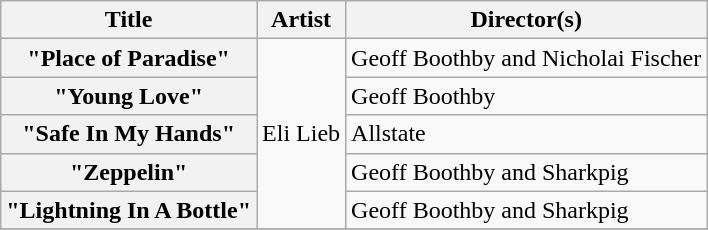<table class="wikitable plainrowheaders">
<tr>
<th scope="col">Title</th>
<th scope="col">Artist</th>
<th scope="col">Director(s)</th>
</tr>
<tr>
<th scope="row">"Place of Paradise"</th>
<td rowspan="5">Eli Lieb</td>
<td>Geoff Boothby and Nicholai Fischer</td>
</tr>
<tr>
<th scope="row">"Young Love"</th>
<td>Geoff Boothby</td>
</tr>
<tr>
<th scope="row">"Safe In My Hands"</th>
<td>Allstate</td>
</tr>
<tr>
<th scope="row">"Zeppelin"</th>
<td>Geoff Boothby and Sharkpig</td>
</tr>
<tr>
<th scope="row">"Lightning In A Bottle"</th>
<td>Geoff Boothby and Sharkpig</td>
</tr>
<tr>
</tr>
</table>
